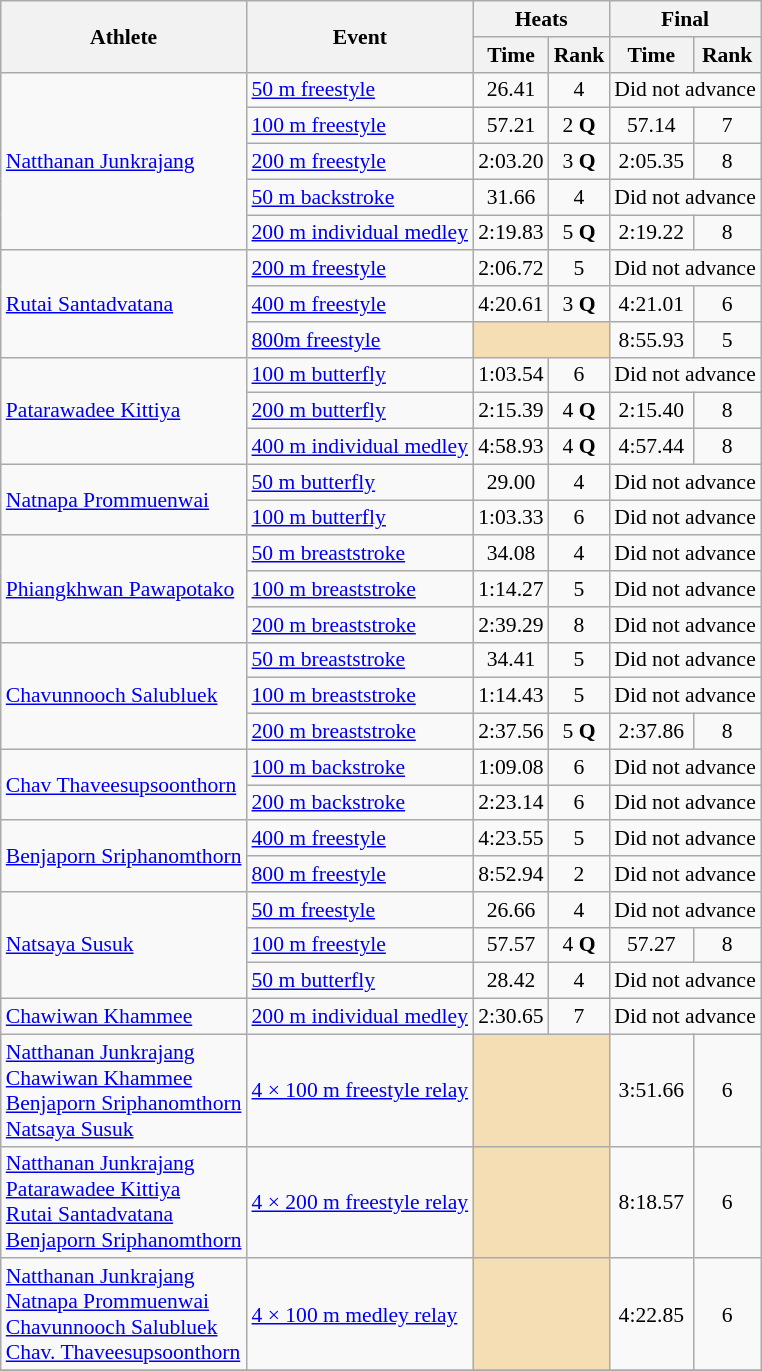<table class="wikitable" style="font-size:90%; text-align:center">
<tr>
<th rowspan="2">Athlete</th>
<th rowspan="2">Event</th>
<th colspan="2">Heats</th>
<th colspan="2">Final</th>
</tr>
<tr>
<th>Time</th>
<th>Rank</th>
<th>Time</th>
<th>Rank</th>
</tr>
<tr>
<td align=left rowspan=5><a href='#'>Natthanan Junkrajang</a></td>
<td align=left><a href='#'>50 m freestyle</a></td>
<td>26.41</td>
<td>4</td>
<td colspan=2>Did not advance</td>
</tr>
<tr>
<td align=left><a href='#'>100 m freestyle</a></td>
<td>57.21</td>
<td>2 <strong>Q</strong></td>
<td>57.14</td>
<td>7</td>
</tr>
<tr>
<td align=left><a href='#'>200 m freestyle</a></td>
<td>2:03.20</td>
<td>3 <strong>Q</strong></td>
<td>2:05.35</td>
<td>8</td>
</tr>
<tr>
<td align=left><a href='#'>50 m backstroke</a></td>
<td>31.66</td>
<td>4</td>
<td colspan=2>Did not advance</td>
</tr>
<tr>
<td align=left><a href='#'>200 m individual medley</a></td>
<td>2:19.83</td>
<td>5 <strong>Q</strong></td>
<td>2:19.22</td>
<td>8</td>
</tr>
<tr>
<td align=left rowspan=3><a href='#'>Rutai Santadvatana</a></td>
<td align=left><a href='#'>200 m freestyle</a></td>
<td>2:06.72</td>
<td>5</td>
<td colspan=2>Did not advance</td>
</tr>
<tr>
<td align=left><a href='#'>400 m freestyle</a></td>
<td>4:20.61</td>
<td>3 <strong>Q</strong></td>
<td>4:21.01</td>
<td>6</td>
</tr>
<tr>
<td align=left><a href='#'>800m freestyle</a></td>
<td colspan=2 bgcolor=wheat></td>
<td>8:55.93</td>
<td>5</td>
</tr>
<tr>
<td align=left rowspan=3><a href='#'>Patarawadee Kittiya</a></td>
<td align=left><a href='#'>100 m butterfly</a></td>
<td>1:03.54</td>
<td>6</td>
<td colspan=2>Did not advance</td>
</tr>
<tr>
<td align=left><a href='#'>200 m butterfly</a></td>
<td>2:15.39</td>
<td>4 <strong>Q</strong></td>
<td>2:15.40</td>
<td>8</td>
</tr>
<tr>
<td align=left><a href='#'>400 m individual medley</a></td>
<td>4:58.93</td>
<td>4 <strong>Q</strong></td>
<td>4:57.44</td>
<td>8</td>
</tr>
<tr>
<td align=left rowspan=2><a href='#'>Natnapa Prommuenwai</a></td>
<td align=left><a href='#'>50 m butterfly</a></td>
<td>29.00</td>
<td>4</td>
<td colspan=2>Did not advance</td>
</tr>
<tr>
<td align=left><a href='#'>100 m butterfly</a></td>
<td>1:03.33</td>
<td>6</td>
<td colspan=2>Did not advance</td>
</tr>
<tr>
<td align=left rowspan=3><a href='#'>Phiangkhwan Pawapotako</a></td>
<td align=left><a href='#'>50 m breaststroke</a></td>
<td>34.08</td>
<td>4</td>
<td colspan=2>Did not advance</td>
</tr>
<tr>
<td align=left><a href='#'>100 m breaststroke</a></td>
<td>1:14.27</td>
<td>5</td>
<td colspan=2>Did not advance</td>
</tr>
<tr>
<td align=left><a href='#'>200 m breaststroke</a></td>
<td>2:39.29</td>
<td>8</td>
<td colspan=2>Did not advance</td>
</tr>
<tr>
<td align=left rowspan=3><a href='#'>Chavunnooch Salubluek</a></td>
<td align=left><a href='#'>50 m breaststroke</a></td>
<td>34.41</td>
<td>5</td>
<td colspan=2>Did not advance</td>
</tr>
<tr>
<td align=left><a href='#'>100 m breaststroke</a></td>
<td>1:14.43</td>
<td>5</td>
<td colspan=2>Did not advance</td>
</tr>
<tr>
<td align=left><a href='#'>200 m breaststroke</a></td>
<td>2:37.56</td>
<td>5 <strong>Q</strong></td>
<td>2:37.86</td>
<td>8</td>
</tr>
<tr>
<td align=left rowspan=2><a href='#'>Chav Thaveesupsoonthorn</a></td>
<td align=left><a href='#'>100 m backstroke</a></td>
<td>1:09.08</td>
<td>6</td>
<td colspan=2>Did not advance</td>
</tr>
<tr>
<td align=left><a href='#'>200 m backstroke</a></td>
<td>2:23.14</td>
<td>6</td>
<td colspan=2>Did not advance</td>
</tr>
<tr>
<td align=left rowspan=2><a href='#'>Benjaporn Sriphanomthorn</a></td>
<td align=left><a href='#'>400 m freestyle</a></td>
<td>4:23.55</td>
<td>5</td>
<td colspan=2>Did not advance</td>
</tr>
<tr>
<td align=left><a href='#'>800 m freestyle</a></td>
<td>8:52.94</td>
<td>2</td>
<td colspan=2>Did not advance</td>
</tr>
<tr>
<td align=left rowspan=3><a href='#'>Natsaya Susuk</a></td>
<td align=left><a href='#'>50 m freestyle</a></td>
<td>26.66</td>
<td>4</td>
<td colspan=2>Did not advance</td>
</tr>
<tr>
<td align=left><a href='#'>100 m freestyle</a></td>
<td>57.57</td>
<td>4 <strong>Q</strong></td>
<td>57.27</td>
<td>8</td>
</tr>
<tr>
<td align=left><a href='#'>50 m butterfly</a></td>
<td>28.42</td>
<td>4</td>
<td colspan=2>Did not advance</td>
</tr>
<tr>
<td align=left><a href='#'>Chawiwan Khammee</a></td>
<td align=left><a href='#'>200 m individual medley</a></td>
<td>2:30.65</td>
<td>7</td>
<td colspan=2>Did not advance</td>
</tr>
<tr>
<td align=left><a href='#'>Natthanan Junkrajang</a> <br> <a href='#'>Chawiwan Khammee</a> <br> <a href='#'>Benjaporn Sriphanomthorn</a> <br> <a href='#'>Natsaya Susuk</a></td>
<td align=left><a href='#'>4 × 100 m freestyle relay</a></td>
<td colspan=2 bgcolor=wheat></td>
<td>3:51.66</td>
<td>6</td>
</tr>
<tr>
<td align=left><a href='#'>Natthanan Junkrajang</a> <br> <a href='#'>Patarawadee Kittiya</a> <br> <a href='#'>Rutai Santadvatana</a> <br> <a href='#'>Benjaporn Sriphanomthorn</a></td>
<td align=left><a href='#'>4 × 200 m freestyle relay</a></td>
<td colspan=2 bgcolor=wheat></td>
<td>8:18.57</td>
<td>6</td>
</tr>
<tr>
<td align=left><a href='#'>Natthanan Junkrajang</a> <br> <a href='#'>Natnapa Prommuenwai</a> <br> <a href='#'>Chavunnooch Salubluek</a> <br> <a href='#'>Chav. Thaveesupsoonthorn</a></td>
<td align=left><a href='#'>4 × 100 m medley relay</a></td>
<td colspan=2 bgcolor=wheat></td>
<td>4:22.85</td>
<td>6</td>
</tr>
<tr>
</tr>
</table>
